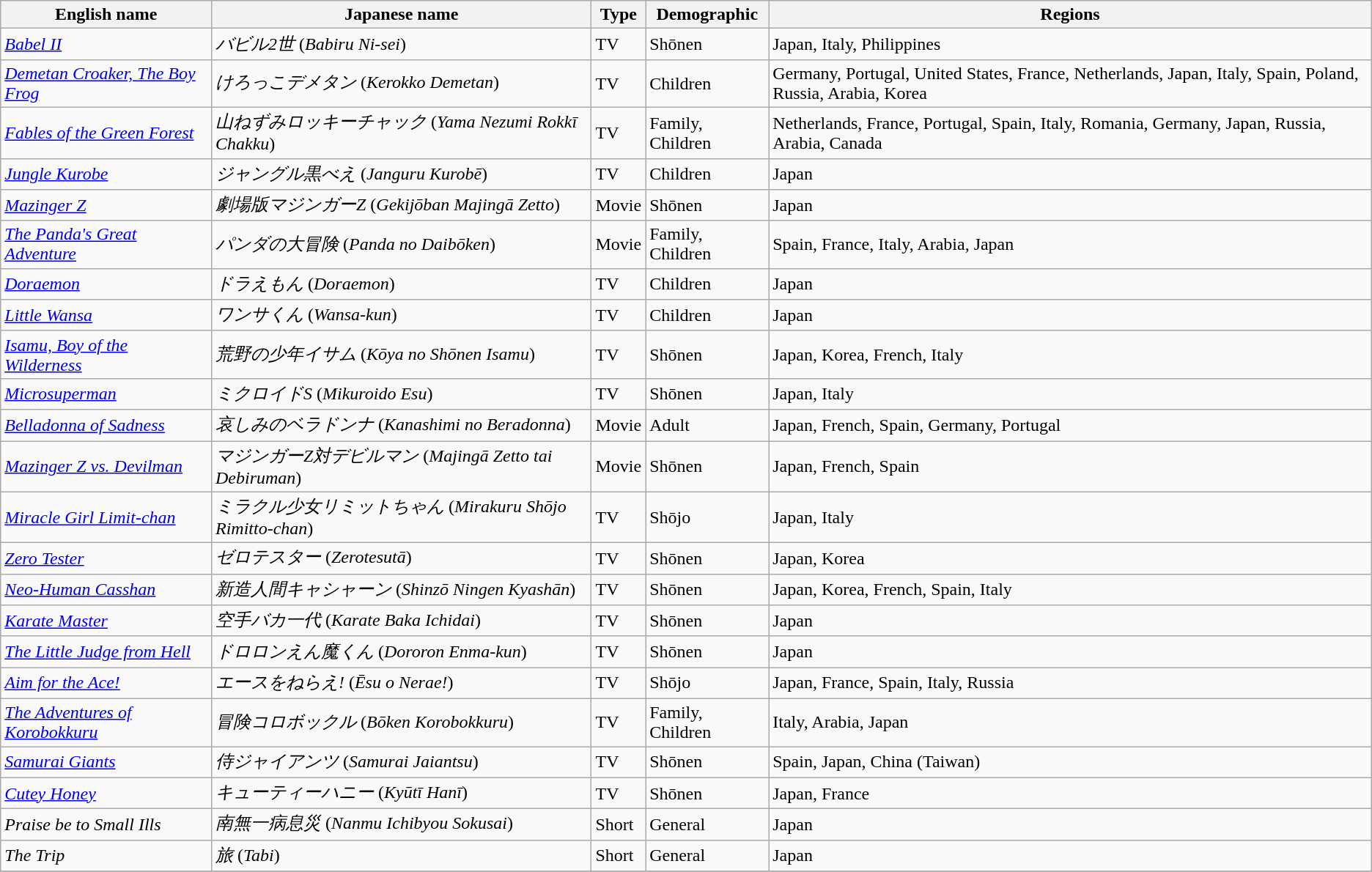<table class="wikitable sortable" border="1">
<tr>
<th>English name</th>
<th>Japanese name</th>
<th>Type</th>
<th>Demographic</th>
<th>Regions</th>
</tr>
<tr>
<td><em><a href='#'>Babel II</a></em></td>
<td><em>バビル2世</em> (<em>Babiru Ni-sei</em>)</td>
<td>TV</td>
<td>Shōnen</td>
<td>Japan, Italy, Philippines</td>
</tr>
<tr>
<td><em><a href='#'>Demetan Croaker, The Boy Frog</a></em></td>
<td><em>けろっこデメタン</em> (<em>Kerokko Demetan</em>)</td>
<td>TV</td>
<td>Children</td>
<td>Germany, Portugal, United States, France, Netherlands, Japan, Italy, Spain, Poland, Russia, Arabia, Korea</td>
</tr>
<tr>
<td><em><a href='#'>Fables of the Green Forest</a></em></td>
<td><em>山ねずみロッキーチャック</em> (<em>Yama Nezumi Rokkī Chakku</em>)</td>
<td>TV</td>
<td>Family, Children</td>
<td>Netherlands, France, Portugal, Spain, Italy, Romania, Germany, Japan, Russia, Arabia, Canada</td>
</tr>
<tr>
<td><em><a href='#'>Jungle Kurobe</a></em></td>
<td><em>ジャングル黒べえ</em> (<em>Janguru Kurobē</em>)</td>
<td>TV</td>
<td>Children</td>
<td>Japan</td>
</tr>
<tr>
<td><em><a href='#'>Mazinger Z</a></em></td>
<td><em>劇場版マジンガーZ</em> (<em>Gekijōban Majingā Zetto</em>)</td>
<td>Movie</td>
<td>Shōnen</td>
<td>Japan</td>
</tr>
<tr>
<td><em><a href='#'>The Panda's Great Adventure</a></em></td>
<td><em>パンダの大冒険</em> (<em>Panda no Daibōken</em>)</td>
<td>Movie</td>
<td>Family, Children</td>
<td>Spain, France, Italy, Arabia, Japan</td>
</tr>
<tr>
<td><em><a href='#'>Doraemon</a></em></td>
<td><em>ドラえもん</em> (<em>Doraemon</em>)</td>
<td>TV</td>
<td>Children</td>
<td>Japan</td>
</tr>
<tr>
<td><em><a href='#'>Little Wansa</a></em></td>
<td><em>ワンサくん</em> (<em>Wansa-kun</em>)</td>
<td>TV</td>
<td>Children</td>
<td>Japan</td>
</tr>
<tr>
<td><em><a href='#'>Isamu, Boy of the Wilderness</a></em></td>
<td><em>荒野の少年イサム</em> (<em>Kōya no Shōnen Isamu</em>)</td>
<td>TV</td>
<td>Shōnen</td>
<td>Japan, Korea, French, Italy</td>
</tr>
<tr>
<td><em><a href='#'>Microsuperman</a></em></td>
<td><em>ミクロイドS</em> (<em>Mikuroido Esu</em>)</td>
<td>TV</td>
<td>Shōnen</td>
<td>Japan, Italy</td>
</tr>
<tr>
<td><em><a href='#'>Belladonna of Sadness</a></em></td>
<td><em>哀しみのベラドンナ</em> (<em>Kanashimi no Beradonna</em>)</td>
<td>Movie</td>
<td>Adult</td>
<td>Japan, French, Spain, Germany, Portugal</td>
</tr>
<tr>
<td><em><a href='#'>Mazinger Z vs. Devilman</a></em></td>
<td><em>マジンガーZ対デビルマン</em> (<em>Majingā Zetto tai Debiruman</em>)</td>
<td>Movie</td>
<td>Shōnen</td>
<td>Japan, French, Spain</td>
</tr>
<tr>
<td><em><a href='#'>Miracle Girl Limit-chan</a></em></td>
<td><em>ミラクル少女リミットちゃん</em> (<em>Mirakuru Shōjo Rimitto-chan</em>)</td>
<td>TV</td>
<td>Shōjo</td>
<td>Japan, Italy</td>
</tr>
<tr>
<td><em><a href='#'>Zero Tester</a></em></td>
<td><em>ゼロテスター</em> (<em>Zerotesutā</em>)</td>
<td>TV</td>
<td>Shōnen</td>
<td>Japan, Korea</td>
</tr>
<tr>
<td><em><a href='#'>Neo-Human Casshan</a></em></td>
<td><em>新造人間キャシャーン</em> (<em>Shinzō Ningen Kyashān</em>)</td>
<td>TV</td>
<td>Shōnen</td>
<td>Japan, Korea, French, Spain, Italy</td>
</tr>
<tr>
<td><em><a href='#'>Karate Master</a></em></td>
<td><em>空手バカ一代</em> (<em>Karate Baka Ichidai</em>)</td>
<td>TV</td>
<td>Shōnen</td>
<td>Japan</td>
</tr>
<tr>
<td><em><a href='#'>The Little Judge from Hell</a></em></td>
<td><em>ドロロンえん魔くん</em> (<em>Dororon Enma-kun</em>)</td>
<td>TV</td>
<td>Shōnen</td>
<td>Japan</td>
</tr>
<tr>
<td><em><a href='#'>Aim for the Ace!</a></em></td>
<td><em>エースをねらえ!</em> (<em>Ēsu o Nerae!</em>)</td>
<td>TV</td>
<td>Shōjo</td>
<td>Japan, France, Spain, Italy, Russia</td>
</tr>
<tr>
<td><em><a href='#'>The Adventures of Korobokkuru</a></em></td>
<td><em>冒険コロボックル</em> (<em>Bōken Korobokkuru</em>)</td>
<td>TV</td>
<td>Family, Children</td>
<td>Italy, Arabia, Japan</td>
</tr>
<tr>
<td><em><a href='#'>Samurai Giants</a></em></td>
<td><em>侍ジャイアンツ</em> (<em>Samurai Jaiantsu</em>)</td>
<td>TV</td>
<td>Shōnen</td>
<td>Spain, Japan, China (Taiwan)</td>
</tr>
<tr>
<td><em><a href='#'>Cutey Honey</a></em></td>
<td><em>キューティーハニー</em> (<em>Kyūtī Hanī</em>)</td>
<td>TV</td>
<td>Shōnen</td>
<td>Japan, France</td>
</tr>
<tr>
<td><em>Praise be to Small Ills</em></td>
<td><em>南無一病息災</em> (<em>Nanmu Ichibyou Sokusai</em>)</td>
<td>Short</td>
<td>General</td>
<td>Japan</td>
</tr>
<tr>
<td><em>The Trip</em></td>
<td><em>旅</em> (<em>Tabi</em>)</td>
<td>Short</td>
<td>General</td>
<td>Japan</td>
</tr>
<tr>
</tr>
</table>
